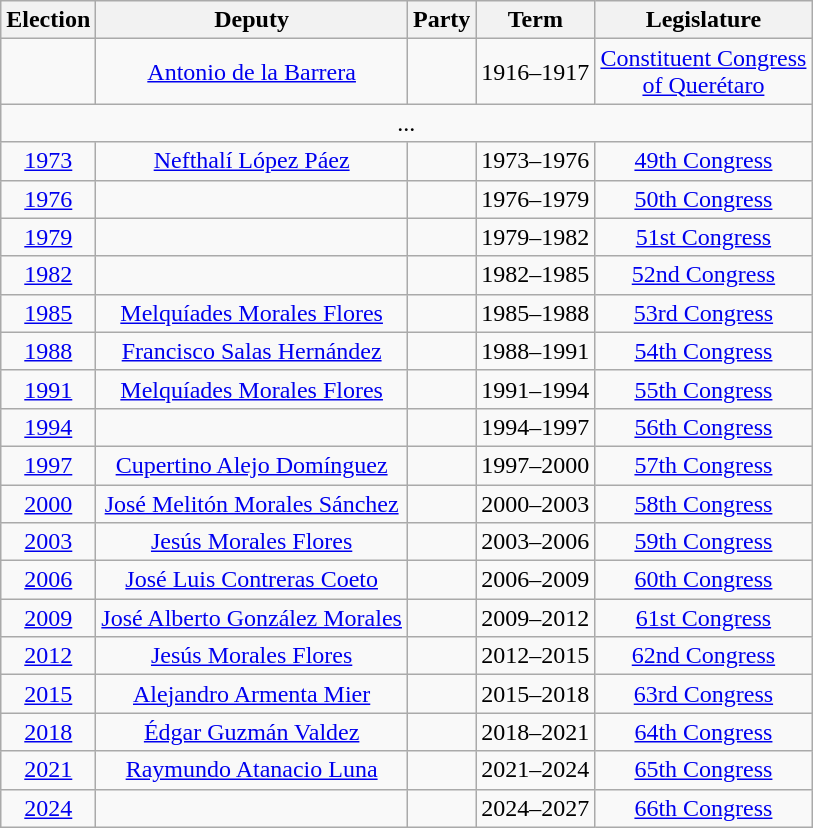<table class="wikitable sortable" style="text-align: center">
<tr>
<th>Election</th>
<th class="unsortable">Deputy</th>
<th class="unsortable">Party</th>
<th class="unsortable">Term</th>
<th class="unsortable">Legislature</th>
</tr>
<tr>
<td></td>
<td><a href='#'>Antonio de la Barrera</a></td>
<td></td>
<td>1916–1917</td>
<td><a href='#'>Constituent Congress<br>of Querétaro</a></td>
</tr>
<tr>
<td colspan=6> ...</td>
</tr>
<tr>
<td><a href='#'>1973</a></td>
<td><a href='#'>Nefthalí López Páez</a></td>
<td></td>
<td>1973–1976</td>
<td><a href='#'>49th Congress</a></td>
</tr>
<tr>
<td><a href='#'>1976</a></td>
<td></td>
<td></td>
<td>1976–1979</td>
<td><a href='#'>50th Congress</a></td>
</tr>
<tr>
<td><a href='#'>1979</a></td>
<td></td>
<td></td>
<td>1979–1982</td>
<td><a href='#'>51st Congress</a></td>
</tr>
<tr>
<td><a href='#'>1982</a></td>
<td></td>
<td></td>
<td>1982–1985</td>
<td><a href='#'>52nd Congress</a></td>
</tr>
<tr>
<td><a href='#'>1985</a></td>
<td><a href='#'>Melquíades Morales Flores</a></td>
<td></td>
<td>1985–1988</td>
<td><a href='#'>53rd Congress</a></td>
</tr>
<tr>
<td><a href='#'>1988</a></td>
<td><a href='#'>Francisco Salas Hernández</a></td>
<td></td>
<td>1988–1991</td>
<td><a href='#'>54th Congress</a></td>
</tr>
<tr>
<td><a href='#'>1991</a></td>
<td><a href='#'>Melquíades Morales Flores</a></td>
<td></td>
<td>1991–1994</td>
<td><a href='#'>55th Congress</a></td>
</tr>
<tr>
<td><a href='#'>1994</a></td>
<td></td>
<td></td>
<td>1994–1997</td>
<td><a href='#'>56th Congress</a></td>
</tr>
<tr>
<td><a href='#'>1997</a></td>
<td><a href='#'>Cupertino Alejo Domínguez</a></td>
<td></td>
<td>1997–2000</td>
<td><a href='#'>57th Congress</a></td>
</tr>
<tr>
<td><a href='#'>2000</a></td>
<td><a href='#'>José Melitón Morales Sánchez</a></td>
<td></td>
<td>2000–2003</td>
<td><a href='#'>58th Congress</a></td>
</tr>
<tr>
<td><a href='#'>2003</a></td>
<td><a href='#'>Jesús Morales Flores</a></td>
<td></td>
<td>2003–2006</td>
<td><a href='#'>59th Congress</a></td>
</tr>
<tr>
<td><a href='#'>2006</a></td>
<td><a href='#'>José Luis Contreras Coeto</a></td>
<td></td>
<td>2006–2009</td>
<td><a href='#'>60th Congress</a></td>
</tr>
<tr>
<td><a href='#'>2009</a></td>
<td><a href='#'>José Alberto González Morales</a></td>
<td></td>
<td>2009–2012</td>
<td><a href='#'>61st Congress</a></td>
</tr>
<tr>
<td><a href='#'>2012</a></td>
<td><a href='#'>Jesús Morales Flores</a></td>
<td></td>
<td>2012–2015</td>
<td><a href='#'>62nd Congress</a></td>
</tr>
<tr>
<td><a href='#'>2015</a></td>
<td><a href='#'>Alejandro Armenta Mier</a></td>
<td> </td>
<td>2015–2018</td>
<td><a href='#'>63rd Congress</a></td>
</tr>
<tr>
<td><a href='#'>2018</a></td>
<td><a href='#'>Édgar Guzmán Valdez</a></td>
<td> </td>
<td>2018–2021</td>
<td><a href='#'>64th Congress</a></td>
</tr>
<tr>
<td><a href='#'>2021</a></td>
<td><a href='#'>Raymundo Atanacio Luna</a></td>
<td>  </td>
<td>2021–2024</td>
<td><a href='#'>65th Congress</a></td>
</tr>
<tr>
<td><a href='#'>2024</a></td>
<td></td>
<td></td>
<td>2024–2027</td>
<td><a href='#'>66th Congress</a></td>
</tr>
</table>
